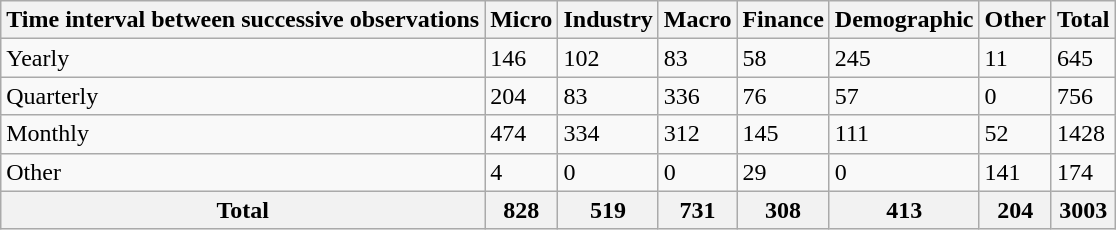<table class="wikitable sortable">
<tr>
<th>Time interval between successive observations</th>
<th>Micro</th>
<th>Industry</th>
<th>Macro</th>
<th>Finance</th>
<th>Demographic</th>
<th>Other</th>
<th>Total</th>
</tr>
<tr>
<td>Yearly</td>
<td>146</td>
<td>102</td>
<td>83</td>
<td>58</td>
<td>245</td>
<td>11</td>
<td>645</td>
</tr>
<tr>
<td>Quarterly</td>
<td>204</td>
<td>83</td>
<td>336</td>
<td>76</td>
<td>57</td>
<td>0</td>
<td>756</td>
</tr>
<tr>
<td>Monthly</td>
<td>474</td>
<td>334</td>
<td>312</td>
<td>145</td>
<td>111</td>
<td>52</td>
<td>1428</td>
</tr>
<tr>
<td>Other</td>
<td>4</td>
<td>0</td>
<td>0</td>
<td>29</td>
<td>0</td>
<td>141</td>
<td>174</td>
</tr>
<tr>
<th>Total</th>
<th>828</th>
<th>519</th>
<th>731</th>
<th>308</th>
<th>413</th>
<th>204</th>
<th>3003</th>
</tr>
</table>
